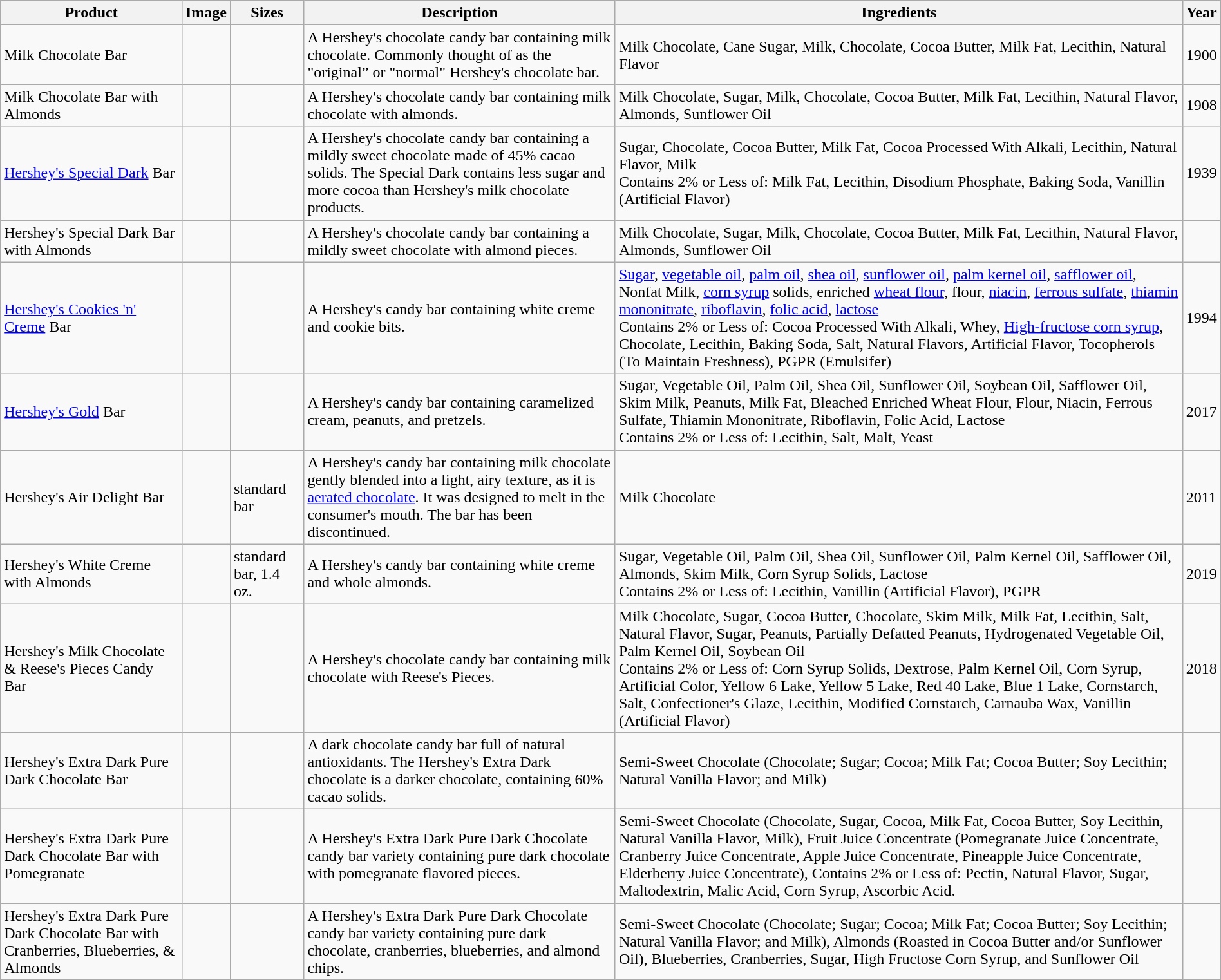<table class=wikitable style="width:100%">
<tr>
<th>Product</th>
<th>Image</th>
<th>Sizes</th>
<th>Description</th>
<th>Ingredients</th>
<th>Year</th>
</tr>
<tr>
<td>Milk Chocolate Bar</td>
<td></td>
<td></td>
<td>A Hershey's chocolate candy bar containing milk chocolate. Commonly thought of as the "original” or "normal" Hershey's chocolate bar.</td>
<td>Milk Chocolate, Cane Sugar, Milk, Chocolate, Cocoa Butter, Milk Fat, Lecithin, Natural Flavor</td>
<td>1900</td>
</tr>
<tr>
<td>Milk Chocolate Bar with Almonds</td>
<td></td>
<td></td>
<td>A Hershey's chocolate candy bar containing milk chocolate with almonds.</td>
<td>Milk Chocolate, Sugar, Milk, Chocolate, Cocoa Butter, Milk Fat, Lecithin, Natural Flavor, Almonds, Sunflower Oil<br></td>
<td>1908</td>
</tr>
<tr>
<td><a href='#'>Hershey's Special Dark</a> Bar</td>
<td></td>
<td></td>
<td>A Hershey's chocolate candy bar containing a mildly sweet chocolate made of 45% cacao solids. The Special Dark contains less sugar and more cocoa than Hershey's milk chocolate products.</td>
<td>Sugar, Chocolate, Cocoa Butter, Milk Fat, Cocoa Processed With Alkali, Lecithin, Natural Flavor, Milk<br>Contains 2% or Less of: Milk Fat, Lecithin, Disodium Phosphate, Baking Soda, Vanillin (Artificial Flavor)</td>
<td>1939</td>
</tr>
<tr>
<td>Hershey's Special Dark Bar with Almonds</td>
<td></td>
<td></td>
<td>A Hershey's chocolate candy bar containing a mildly sweet chocolate with almond pieces.</td>
<td>Milk Chocolate, Sugar, Milk, Chocolate, Cocoa Butter, Milk Fat, Lecithin, Natural Flavor, Almonds, Sunflower Oil</td>
<td></td>
</tr>
<tr>
<td><a href='#'>Hershey's Cookies 'n' Creme</a> Bar</td>
<td></td>
<td></td>
<td>A Hershey's candy bar containing white creme and cookie bits.</td>
<td><a href='#'>Sugar</a>, <a href='#'>vegetable oil</a>, <a href='#'>palm oil</a>, <a href='#'>shea oil</a>, <a href='#'>sunflower oil</a>, <a href='#'>palm kernel oil</a>, <a href='#'>safflower oil</a>, Nonfat Milk, <a href='#'>corn syrup</a> solids, enriched <a href='#'>wheat flour</a>, flour, <a href='#'>niacin</a>, <a href='#'>ferrous sulfate</a>, <a href='#'>thiamin mononitrate</a>, <a href='#'>riboflavin</a>, <a href='#'>folic acid</a>, <a href='#'>lactose</a><br>Contains 2% or Less of: Cocoa Processed With Alkali, Whey, <a href='#'>High-fructose corn syrup</a>, Chocolate, Lecithin, Baking Soda, Salt, Natural Flavors, Artificial Flavor, Tocopherols (To Maintain Freshness), PGPR (Emulsifer)</td>
<td>1994</td>
</tr>
<tr>
<td><a href='#'>Hershey's Gold</a> Bar</td>
<td></td>
<td></td>
<td>A Hershey's candy bar containing caramelized cream, peanuts, and pretzels.</td>
<td>Sugar, Vegetable Oil, Palm Oil, Shea Oil, Sunflower Oil, Soybean Oil, Safflower Oil, Skim Milk, Peanuts, Milk Fat, Bleached Enriched Wheat Flour, Flour, Niacin, Ferrous Sulfate, Thiamin Mononitrate, Riboflavin, Folic Acid, Lactose<br>Contains 2% or Less of: Lecithin, Salt, Malt, Yeast</td>
<td>2017</td>
</tr>
<tr>
<td>Hershey's Air Delight Bar</td>
<td></td>
<td>standard bar</td>
<td>A Hershey's candy bar containing milk chocolate gently blended into a light, airy texture, as it is <a href='#'>aerated chocolate</a>. It was designed to melt in the consumer's mouth. The bar has been discontinued.</td>
<td>Milk Chocolate</td>
<td>2011</td>
</tr>
<tr>
<td>Hershey's White Creme with Almonds</td>
<td></td>
<td>standard bar, 1.4 oz.</td>
<td>A Hershey's candy bar containing white creme and whole almonds.</td>
<td>Sugar, Vegetable Oil, Palm Oil, Shea Oil, Sunflower Oil, Palm Kernel Oil, Safflower Oil, Almonds, Skim Milk, Corn Syrup Solids, Lactose<br>Contains 2% or Less of: Lecithin, Vanillin (Artificial Flavor), PGPR</td>
<td>2019</td>
</tr>
<tr>
<td>Hershey's Milk Chocolate & Reese's Pieces Candy Bar</td>
<td></td>
<td></td>
<td>A Hershey's chocolate candy bar containing milk chocolate with Reese's Pieces.</td>
<td>Milk Chocolate, Sugar, Cocoa Butter, Chocolate, Skim Milk, Milk Fat, Lecithin, Salt, Natural Flavor, Sugar, Peanuts, Partially Defatted Peanuts, Hydrogenated Vegetable Oil, Palm Kernel Oil, Soybean Oil<br>Contains 2% or Less of: Corn Syrup Solids, Dextrose, Palm Kernel Oil, Corn Syrup, Artificial Color, Yellow 6 Lake, Yellow 5 Lake, Red 40 Lake, Blue 1 Lake, Cornstarch, Salt, Confectioner's Glaze, Lecithin, Modified Cornstarch, Carnauba Wax, Vanillin (Artificial Flavor)</td>
<td>2018</td>
</tr>
<tr>
<td>Hershey's Extra Dark Pure Dark Chocolate Bar</td>
<td></td>
<td></td>
<td>A dark chocolate candy bar full of natural antioxidants. The Hershey's Extra Dark chocolate is a darker chocolate, containing 60% cacao solids.</td>
<td>Semi-Sweet Chocolate (Chocolate; Sugar; Cocoa; Milk Fat; Cocoa Butter; Soy Lecithin; Natural Vanilla Flavor; and Milk)</td>
<td></td>
</tr>
<tr>
<td>Hershey's Extra Dark Pure Dark Chocolate Bar with Pomegranate</td>
<td></td>
<td></td>
<td>A Hershey's Extra Dark Pure Dark Chocolate candy bar variety containing pure dark chocolate with pomegranate flavored pieces.</td>
<td>Semi-Sweet Chocolate (Chocolate, Sugar, Cocoa, Milk Fat, Cocoa Butter, Soy Lecithin, Natural Vanilla Flavor, Milk), Fruit Juice Concentrate (Pomegranate Juice Concentrate, Cranberry Juice Concentrate, Apple Juice Concentrate, Pineapple Juice Concentrate, Elderberry Juice Concentrate), Contains 2% or Less of: Pectin, Natural Flavor, Sugar, Maltodextrin, Malic Acid, Corn Syrup, Ascorbic Acid.</td>
<td></td>
</tr>
<tr>
<td>Hershey's Extra Dark Pure Dark Chocolate Bar with Cranberries, Blueberries, & Almonds</td>
<td></td>
<td></td>
<td>A Hershey's Extra Dark Pure Dark Chocolate candy bar variety containing pure dark chocolate, cranberries, blueberries, and almond chips.</td>
<td>Semi-Sweet Chocolate (Chocolate; Sugar; Cocoa; Milk Fat; Cocoa Butter; Soy Lecithin; Natural Vanilla Flavor; and Milk), Almonds (Roasted in Cocoa Butter and/or Sunflower Oil), Blueberries, Cranberries, Sugar, High Fructose Corn Syrup, and Sunflower Oil</td>
<td></td>
</tr>
</table>
